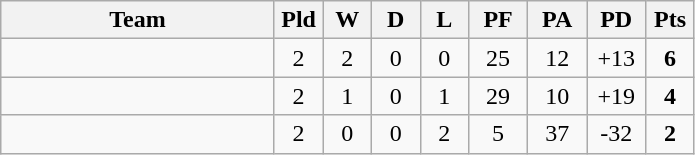<table class="wikitable" style="text-align:center;">
<tr>
<th width=175>Team</th>
<th width=25 abbr="Played">Pld</th>
<th width=25 abbr="Won">W</th>
<th width=25 abbr="Drawn">D</th>
<th width=25 abbr="Lost">L</th>
<th width=32 abbr="Points for">PF</th>
<th width=32 abbr="Points against">PA</th>
<th width=32 abbr="Points difference">PD</th>
<th width=25 abbr="Points">Pts</th>
</tr>
<tr>
<td align=left></td>
<td>2</td>
<td>2</td>
<td>0</td>
<td>0</td>
<td>25</td>
<td>12</td>
<td>+13</td>
<td><strong>6</strong></td>
</tr>
<tr>
<td align=left></td>
<td>2</td>
<td>1</td>
<td>0</td>
<td>1</td>
<td>29</td>
<td>10</td>
<td>+19</td>
<td><strong>4</strong></td>
</tr>
<tr>
<td align=left></td>
<td>2</td>
<td>0</td>
<td>0</td>
<td>2</td>
<td>5</td>
<td>37</td>
<td>-32</td>
<td><strong>2</strong></td>
</tr>
</table>
